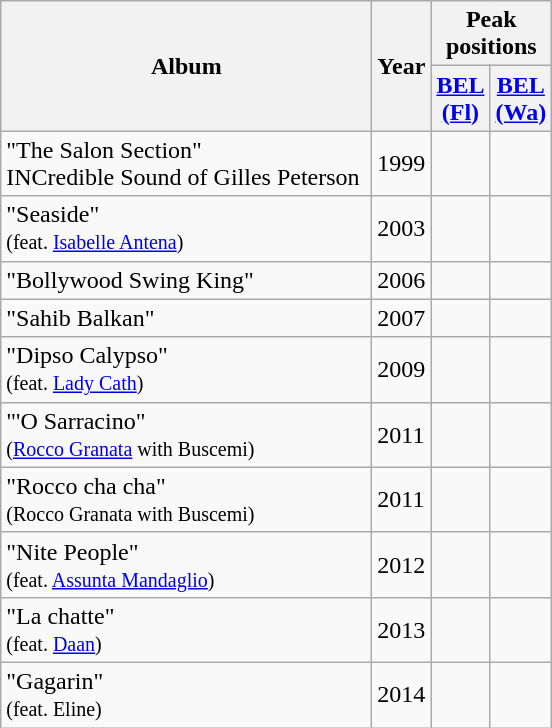<table class="wikitable">
<tr>
<th rowspan="2" style="text-align:center; width:240px;">Album</th>
<th rowspan="2" style="text-align:center; width:10px;">Year</th>
<th colspan="2" style="text-align:center; width:60px;">Peak <br>positions</th>
</tr>
<tr>
<th><a href='#'>BEL<br>(Fl)</a><br></th>
<th><a href='#'>BEL<br>(Wa)</a><br></th>
</tr>
<tr>
<td>"The Salon Section"<br>INCredible Sound of Gilles Peterson</td>
<td>1999</td>
<td></td>
<td></td>
</tr>
<tr>
<td align="left">"Seaside" <br><small>(feat. <a href='#'>Isabelle Antena</a>)</small></td>
<td>2003</td>
<td></td>
<td></td>
</tr>
<tr>
<td align="left">"Bollywood Swing King"</td>
<td>2006</td>
<td></td>
<td></td>
</tr>
<tr>
<td align="left">"Sahib Balkan"</td>
<td>2007</td>
<td></td>
<td></td>
</tr>
<tr>
<td align="left">"Dipso Calypso"<br><small>(feat. <a href='#'>Lady Cath</a>)</small></td>
<td>2009</td>
<td></td>
<td></td>
</tr>
<tr>
<td align="left">"'O Sarracino" <br><small>(<a href='#'>Rocco Granata</a> with Buscemi)</small></td>
<td>2011</td>
<td></td>
<td></td>
</tr>
<tr>
<td align="left">"Rocco cha cha" <br><small>(Rocco Granata with Buscemi)</small></td>
<td>2011</td>
<td></td>
<td></td>
</tr>
<tr>
<td align="left">"Nite People" <br><small>(feat. <a href='#'>Assunta Mandaglio</a>)</small></td>
<td>2012</td>
<td></td>
<td></td>
</tr>
<tr>
<td align="left">"La chatte" <br><small>(feat. <a href='#'>Daan</a>)</small></td>
<td>2013</td>
<td></td>
<td></td>
</tr>
<tr>
<td align="left">"Gagarin" <br><small>(feat. Eline)</small></td>
<td>2014</td>
<td></td>
<td></td>
</tr>
</table>
